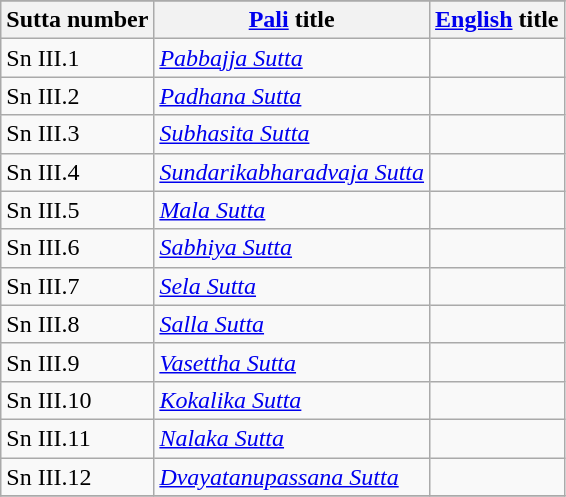<table class="wikitable">
<tr>
</tr>
<tr>
<th>Sutta number</th>
<th><a href='#'>Pali</a> title</th>
<th><a href='#'>English</a> title</th>
</tr>
<tr>
<td>Sn III.1</td>
<td><em><a href='#'>Pabbajja Sutta</a></em></td>
<td></td>
</tr>
<tr>
<td>Sn III.2</td>
<td><em><a href='#'>Padhana Sutta</a></em></td>
<td></td>
</tr>
<tr>
<td>Sn III.3</td>
<td><em><a href='#'>Subhasita Sutta</a></em></td>
<td></td>
</tr>
<tr>
<td>Sn III.4</td>
<td><em><a href='#'>Sundarikabharadvaja Sutta</a></em></td>
<td></td>
</tr>
<tr>
<td>Sn III.5</td>
<td><em><a href='#'>Mala Sutta</a></em></td>
<td></td>
</tr>
<tr>
<td>Sn III.6</td>
<td><em><a href='#'>Sabhiya Sutta</a></em></td>
<td></td>
</tr>
<tr>
<td>Sn III.7</td>
<td><em><a href='#'>Sela Sutta</a></em></td>
<td></td>
</tr>
<tr>
<td>Sn III.8</td>
<td><em><a href='#'>Salla Sutta</a></em></td>
<td></td>
</tr>
<tr>
<td>Sn III.9</td>
<td><em><a href='#'>Vasettha Sutta</a></em></td>
<td></td>
</tr>
<tr>
<td>Sn III.10</td>
<td><em><a href='#'>Kokalika Sutta</a></em></td>
<td></td>
</tr>
<tr>
<td>Sn III.11</td>
<td><em><a href='#'>Nalaka Sutta</a></em></td>
<td></td>
</tr>
<tr>
<td>Sn III.12</td>
<td><em><a href='#'>Dvayatanupassana Sutta</a></em></td>
<td></td>
</tr>
<tr>
</tr>
</table>
